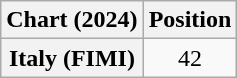<table class="wikitable sortable plainrowheaders" style="text-align:center">
<tr>
<th scope="col">Chart (2024)</th>
<th scope="col">Position</th>
</tr>
<tr>
<th scope="row">Italy (FIMI)</th>
<td>42</td>
</tr>
</table>
